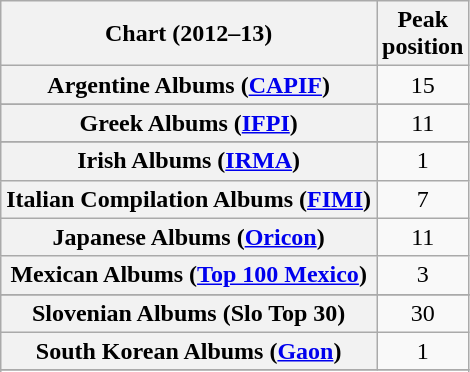<table class="wikitable sortable plainrowheaders" style="text-align:center">
<tr>
<th scope="col">Chart (2012–13)</th>
<th scope="col">Peak<br>position</th>
</tr>
<tr>
<th scope="row">Argentine Albums (<a href='#'>CAPIF</a>)</th>
<td>15</td>
</tr>
<tr>
</tr>
<tr>
</tr>
<tr>
</tr>
<tr>
</tr>
<tr>
</tr>
<tr>
</tr>
<tr>
</tr>
<tr>
</tr>
<tr>
</tr>
<tr>
</tr>
<tr>
</tr>
<tr>
<th scope="row">Greek Albums (<a href='#'>IFPI</a>)</th>
<td>11</td>
</tr>
<tr>
</tr>
<tr>
<th scope="row">Irish Albums (<a href='#'>IRMA</a>)</th>
<td>1</td>
</tr>
<tr>
<th scope="row">Italian Compilation Albums (<a href='#'>FIMI</a>)</th>
<td>7</td>
</tr>
<tr>
<th scope="row">Japanese Albums (<a href='#'>Oricon</a>)</th>
<td>11</td>
</tr>
<tr>
<th scope="row">Mexican Albums (<a href='#'>Top 100 Mexico</a>)</th>
<td>3</td>
</tr>
<tr>
</tr>
<tr>
</tr>
<tr>
</tr>
<tr>
</tr>
<tr>
<th scope="row">Slovenian Albums (Slo Top 30)</th>
<td>30</td>
</tr>
<tr>
<th scope="row">South Korean Albums (<a href='#'>Gaon</a>)</th>
<td>1</td>
</tr>
<tr>
</tr>
<tr>
</tr>
<tr>
</tr>
<tr>
</tr>
<tr>
</tr>
</table>
